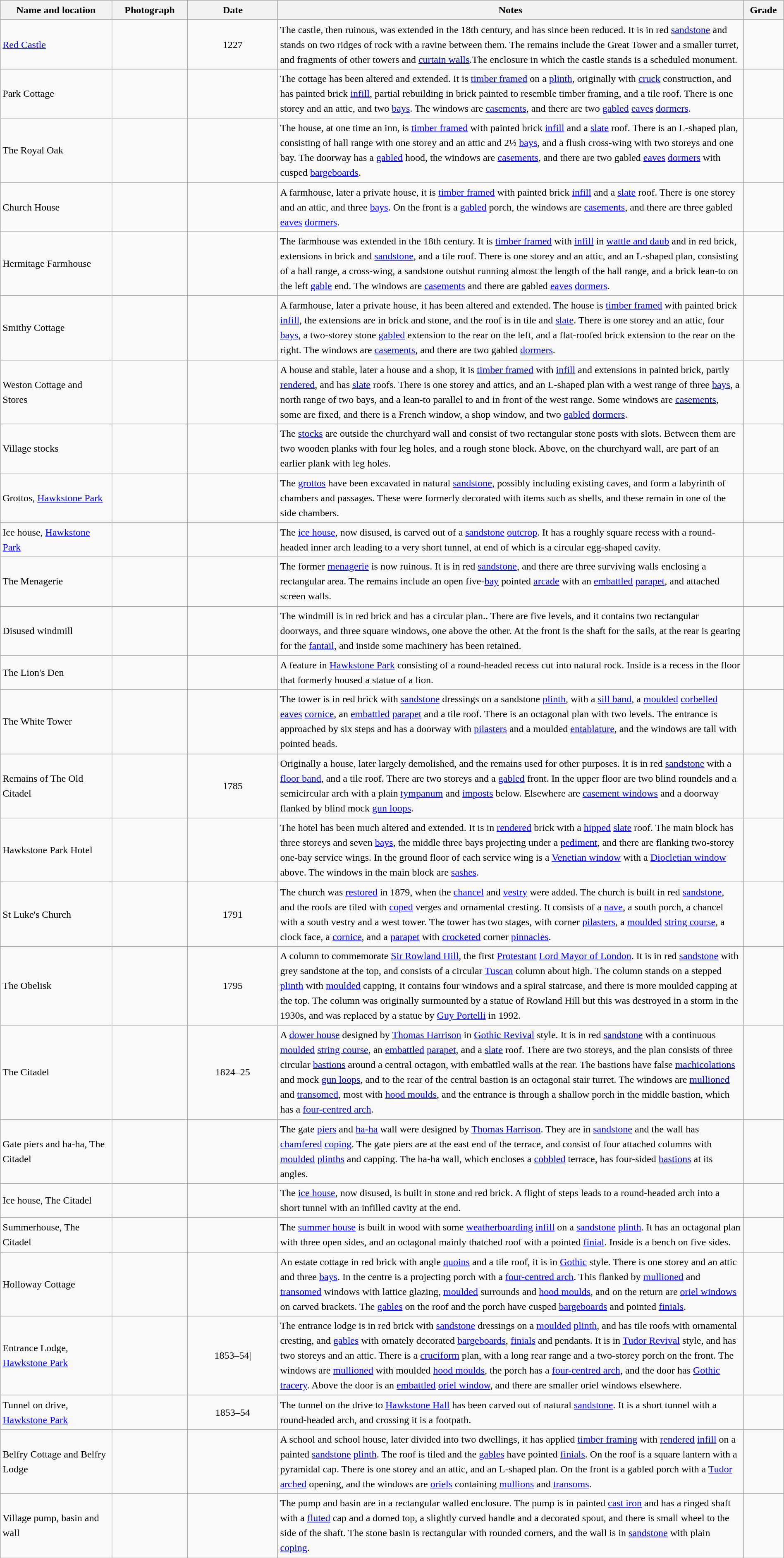<table class="wikitable sortable plainrowheaders" style="width:100%; border:0; text-align:left; line-height:150%;">
<tr>
<th scope="col"  style="width:150px">Name and location</th>
<th scope="col"  style="width:100px" class="unsortable">Photograph</th>
<th scope="col"  style="width:120px">Date</th>
<th scope="col"  style="width:650px" class="unsortable">Notes</th>
<th scope="col"  style="width:50px">Grade</th>
</tr>
<tr>
<td><a href='#'>Red Castle</a><br><small></small></td>
<td></td>
<td align="center">1227</td>
<td>The castle, then ruinous, was extended in the 18th century, and has since been reduced.  It is in red <a href='#'>sandstone</a> and stands on two ridges of rock with a ravine between them.  The remains include the Great Tower and a smaller turret, and fragments of other towers and <a href='#'>curtain walls</a>.The enclosure in which the castle stands is a scheduled monument.</td>
<td align="center" ></td>
</tr>
<tr>
<td>Park Cottage<br><small></small></td>
<td></td>
<td align="center"></td>
<td>The cottage has been altered and extended.  It is <a href='#'>timber framed</a> on a <a href='#'>plinth</a>, originally with <a href='#'>cruck</a> construction, and has painted brick <a href='#'>infill</a>, partial rebuilding in brick painted to resemble timber framing, and a tile roof.  There is one storey and an attic, and two <a href='#'>bays</a>.  The windows are <a href='#'>casements</a>, and there are two <a href='#'>gabled</a> <a href='#'>eaves</a> <a href='#'>dormers</a>.</td>
<td align="center" ></td>
</tr>
<tr>
<td>The Royal Oak<br><small></small></td>
<td></td>
<td align="center"></td>
<td>The house, at one time an inn, is <a href='#'>timber framed</a> with painted brick <a href='#'>infill</a> and a <a href='#'>slate</a> roof.  There is an L-shaped plan, consisting of hall range with one storey and an attic and 2½ <a href='#'>bays</a>, and a flush cross-wing with two storeys and one bay.  The doorway has a <a href='#'>gabled</a> hood, the windows are <a href='#'>casements</a>, and there are two gabled <a href='#'>eaves</a> <a href='#'>dormers</a> with cusped <a href='#'>bargeboards</a>.</td>
<td align="center" ></td>
</tr>
<tr>
<td>Church House<br><small></small></td>
<td></td>
<td align="center"></td>
<td>A farmhouse, later a private house, it is <a href='#'>timber framed</a> with painted brick <a href='#'>infill</a> and a <a href='#'>slate</a> roof.  There is one storey and an attic, and three <a href='#'>bays</a>.  On the front is a <a href='#'>gabled</a> porch, the windows are <a href='#'>casements</a>, and there are three gabled <a href='#'>eaves</a> <a href='#'>dormers</a>.</td>
<td align="center" ></td>
</tr>
<tr>
<td>Hermitage Farmhouse<br><small></small></td>
<td></td>
<td align="center"></td>
<td>The farmhouse was extended in the 18th century.  It is <a href='#'>timber framed</a> with <a href='#'>infill</a> in <a href='#'>wattle and daub</a> and in red brick, extensions in brick and <a href='#'>sandstone</a>, and a tile roof.  There is one storey and an attic, and an L-shaped plan, consisting of a hall range, a cross-wing, a sandstone outshut running almost the length of the hall range, and a brick lean-to on the left <a href='#'>gable</a> end.  The windows are <a href='#'>casements</a> and there are gabled <a href='#'>eaves</a> <a href='#'>dormers</a>.</td>
<td align="center" ></td>
</tr>
<tr>
<td>Smithy Cottage<br><small></small></td>
<td></td>
<td align="center"></td>
<td>A farmhouse, later a private house, it has been altered and extended.  The house is <a href='#'>timber framed</a> with painted brick <a href='#'>infill</a>, the extensions are in brick and stone, and the roof is in tile and <a href='#'>slate</a>.  There is one storey and an attic, four <a href='#'>bays</a>, a two-storey stone <a href='#'>gabled</a> extension to the rear on the left, and a flat-roofed brick extension to the rear on the right.  The windows are <a href='#'>casements</a>, and there are two gabled <a href='#'>dormers</a>.</td>
<td align="center" ></td>
</tr>
<tr>
<td>Weston Cottage and Stores<br><small></small></td>
<td></td>
<td align="center"></td>
<td>A house and stable, later a house and a shop, it is <a href='#'>timber framed</a> with <a href='#'>infill</a> and extensions in painted brick, partly <a href='#'>rendered</a>, and has <a href='#'>slate</a> roofs.  There is one storey and attics, and an L-shaped plan with a west range of three <a href='#'>bays</a>, a north range of two bays, and a lean-to parallel to and in front of the west range.  Some windows are <a href='#'>casements</a>, some are fixed, and there is a French window, a shop window, and two <a href='#'>gabled</a> <a href='#'>dormers</a>.</td>
<td align="center" ></td>
</tr>
<tr>
<td>Village stocks<br><small></small></td>
<td></td>
<td align="center"></td>
<td>The <a href='#'>stocks</a> are outside the churchyard wall and consist of two rectangular stone posts with slots.  Between them are two wooden planks with four leg holes, and a rough stone block.  Above, on the churchyard wall, are part of an earlier plank with leg holes.</td>
<td align="center" ></td>
</tr>
<tr>
<td>Grottos, <a href='#'>Hawkstone Park</a><br><small></small></td>
<td></td>
<td align="center"></td>
<td>The <a href='#'>grottos</a> have been excavated in natural <a href='#'>sandstone</a>, possibly including existing caves, and form a labyrinth of chambers and passages.  These were formerly decorated with items such as shells, and these remain in one of the side chambers.</td>
<td align="center" ></td>
</tr>
<tr>
<td>Ice house, <a href='#'>Hawkstone Park</a><br><small></small></td>
<td></td>
<td align="center"></td>
<td>The <a href='#'>ice house</a>, now disused, is carved out of a <a href='#'>sandstone</a> <a href='#'>outcrop</a>.  It has a roughly square recess with a round-headed inner arch leading to a very short tunnel, at end of which is a circular egg-shaped cavity.</td>
<td align="center" ></td>
</tr>
<tr>
<td>The Menagerie<br><small></small></td>
<td></td>
<td align="center"></td>
<td>The former <a href='#'>menagerie</a> is now ruinous.  It is in red <a href='#'>sandstone</a>, and there are three surviving walls enclosing a rectangular area.  The remains include an open five-<a href='#'>bay</a> pointed <a href='#'>arcade</a> with an <a href='#'>embattled</a> <a href='#'>parapet</a>, and attached screen walls.</td>
<td align="center" ></td>
</tr>
<tr>
<td>Disused windmill<br><small></small></td>
<td></td>
<td align="center"></td>
<td>The windmill is in red brick and has a circular plan.. There are five levels, and it contains two rectangular doorways, and three square windows, one above the other.  At the front is the shaft for the sails, at the rear is gearing for the <a href='#'>fantail</a>, and inside some machinery has been retained.</td>
<td align="center" ></td>
</tr>
<tr>
<td>The Lion's Den<br><small></small></td>
<td></td>
<td align="center"></td>
<td>A feature in  <a href='#'>Hawkstone Park</a> consisting of a round-headed recess cut into natural rock.  Inside is a recess in the floor that formerly housed a statue of a lion.</td>
<td align="center" ></td>
</tr>
<tr>
<td>The White Tower<br><small></small></td>
<td></td>
<td align="center"></td>
<td>The tower is in red brick with <a href='#'>sandstone</a> dressings on a sandstone <a href='#'>plinth</a>, with a <a href='#'>sill band</a>, a <a href='#'>moulded</a> <a href='#'>corbelled</a> <a href='#'>eaves</a> <a href='#'>cornice</a>, an <a href='#'>embattled</a> <a href='#'>parapet</a> and a tile roof.  There is an octagonal plan with two levels.  The entrance is approached by six steps and has a doorway with <a href='#'>pilasters</a> and a moulded <a href='#'>entablature</a>, and the windows are tall with pointed heads.</td>
<td align="center" ></td>
</tr>
<tr>
<td>Remains of The Old Citadel<br><small></small></td>
<td></td>
<td align="center">1785</td>
<td>Originally a house, later largely demolished, and the remains used for other purposes.  It is in red <a href='#'>sandstone</a> with a <a href='#'>floor band</a>, and a tile roof.  There are two storeys and a <a href='#'>gabled</a> front.  In the upper floor are two blind roundels and a semicircular arch with a plain <a href='#'>tympanum</a> and <a href='#'>imposts</a> below.  Elsewhere are <a href='#'>casement windows</a> and a doorway flanked by blind mock <a href='#'>gun loops</a>.</td>
<td align="center" ></td>
</tr>
<tr>
<td>Hawkstone Park Hotel<br><small></small></td>
<td></td>
<td align="center"></td>
<td>The hotel has been much altered and extended.  It is in <a href='#'>rendered</a> brick with a <a href='#'>hipped</a> <a href='#'>slate</a> roof.  The main block has three storeys and seven <a href='#'>bays</a>, the middle three bays projecting under a <a href='#'>pediment</a>, and there are flanking two-storey one-bay service wings.  In the ground floor of each service wing is a <a href='#'>Venetian window</a> with a <a href='#'>Diocletian window</a> above.  The windows in the main block are <a href='#'>sashes</a>.</td>
<td align="center" ></td>
</tr>
<tr>
<td>St Luke's Church<br><small></small></td>
<td></td>
<td align="center">1791</td>
<td>The church was <a href='#'>restored</a> in 1879, when the <a href='#'>chancel</a> and <a href='#'>vestry</a> were added.  The church is built in red <a href='#'>sandstone</a>, and the roofs are tiled with <a href='#'>coped</a> verges and ornamental cresting.  It consists of a <a href='#'>nave</a>, a south porch, a chancel with a south vestry and a west tower.  The tower has two stages, with corner <a href='#'>pilasters</a>, a <a href='#'>moulded</a> <a href='#'>string course</a>, a clock face, a <a href='#'>cornice</a>, and a <a href='#'>parapet</a> with <a href='#'>crocketed</a> corner <a href='#'>pinnacles</a>.</td>
<td align="center" ></td>
</tr>
<tr>
<td>The Obelisk<br><small></small></td>
<td></td>
<td align="center">1795</td>
<td>A column to commemorate <a href='#'>Sir Rowland Hill</a>, the first <a href='#'>Protestant</a> <a href='#'>Lord Mayor of London</a>.  It is in red <a href='#'>sandstone</a> with grey sandstone at the top, and consists of a circular <a href='#'>Tuscan</a> column about  high.  The column stands on a stepped <a href='#'>plinth</a> with <a href='#'>moulded</a> capping, it contains four windows and a spiral staircase, and there is more moulded capping at the top.  The column was originally surmounted by a statue of Rowland Hill but this was destroyed in a storm in the 1930s, and was replaced by a statue by <a href='#'>Guy Portelli</a> in 1992.</td>
<td align="center" ></td>
</tr>
<tr>
<td>The Citadel<br><small></small></td>
<td></td>
<td align="center">1824–25</td>
<td>A <a href='#'>dower house</a> designed by <a href='#'>Thomas Harrison</a> in <a href='#'>Gothic Revival</a> style.  It is in red <a href='#'>sandstone</a> with a continuous <a href='#'>moulded</a> <a href='#'>string course</a>, an <a href='#'>embattled</a> <a href='#'>parapet</a>, and a <a href='#'>slate</a> roof.  There are two storeys, and the plan consists of three circular <a href='#'>bastions</a> around a central octagon, with embattled walls at the rear.  The bastions have false <a href='#'>machicolations</a> and mock <a href='#'>gun loops</a>, and to the rear of the central bastion is an octagonal stair turret.  The windows are <a href='#'>mullioned</a> and <a href='#'>transomed</a>, most with <a href='#'>hood moulds</a>, and the entrance is through a shallow porch in the middle bastion, which has a <a href='#'>four-centred arch</a>.</td>
<td align="center" ></td>
</tr>
<tr>
<td>Gate piers and ha-ha, The Citadel<br><small></small></td>
<td></td>
<td align="center"></td>
<td>The gate <a href='#'>piers</a> and <a href='#'>ha-ha</a> wall were designed by <a href='#'>Thomas Harrison</a>.  They are in <a href='#'>sandstone</a> and the wall has <a href='#'>chamfered</a> <a href='#'>coping</a>.  The gate piers are at the east end of the terrace, and consist of four attached columns with <a href='#'>moulded</a> <a href='#'>plinths</a> and capping.  The ha-ha wall, which encloses a <a href='#'>cobbled</a> terrace, has four-sided <a href='#'>bastions</a> at its angles.</td>
<td align="center" ></td>
</tr>
<tr>
<td>Ice house, The Citadel<br><small></small></td>
<td></td>
<td align="center"></td>
<td>The <a href='#'>ice house</a>, now disused, is built in stone and red brick.  A flight of steps leads to a round-headed arch into a short tunnel with an infilled cavity at the end.</td>
<td align="center" ></td>
</tr>
<tr>
<td>Summerhouse, The Citadel<br><small></small></td>
<td></td>
<td align="center"></td>
<td>The <a href='#'>summer house</a> is built in wood with some <a href='#'>weatherboarding</a> <a href='#'>infill</a> on a <a href='#'>sandstone</a> <a href='#'>plinth</a>.  It has an octagonal plan with three open sides, and an octagonal mainly thatched roof with a pointed <a href='#'>finial</a>.  Inside is a bench on five sides.</td>
<td align="center" ></td>
</tr>
<tr>
<td>Holloway Cottage<br><small></small></td>
<td></td>
<td align="center"></td>
<td>An estate cottage in red brick with angle <a href='#'>quoins</a> and a tile roof, it is in <a href='#'>Gothic</a> style.  There is one storey and an attic and three <a href='#'>bays</a>.  In the centre is a projecting porch with a <a href='#'>four-centred arch</a>.  This flanked by <a href='#'>mullioned</a> and <a href='#'>transomed</a> windows with lattice glazing, <a href='#'>moulded</a> surrounds and <a href='#'>hood moulds</a>, and on the return are <a href='#'>oriel windows</a> on carved brackets.  The <a href='#'>gables</a> on the roof and the porch have cusped <a href='#'>bargeboards</a> and pointed <a href='#'>finials</a>.</td>
<td align="center" ></td>
</tr>
<tr>
<td>Entrance Lodge, <a href='#'>Hawkstone Park</a><br><small></small></td>
<td></td>
<td align="center">1853–54|</td>
<td>The entrance lodge is in red brick with <a href='#'>sandstone</a> dressings on a <a href='#'>moulded</a> <a href='#'>plinth</a>, and has tile roofs with ornamental cresting, and <a href='#'>gables</a> with ornately decorated <a href='#'>bargeboards</a>, <a href='#'>finials</a> and pendants.  It is in <a href='#'>Tudor Revival</a> style, and has two storeys and an attic.  There is a <a href='#'>cruciform</a> plan, with a long rear range and a two-storey porch on the front.  The windows are <a href='#'>mullioned</a> with moulded <a href='#'>hood moulds</a>, the porch has a <a href='#'>four-centred arch</a>, and the door has <a href='#'>Gothic</a> <a href='#'>tracery</a>.  Above the door is an <a href='#'>embattled</a> <a href='#'>oriel window</a>, and there are smaller oriel windows elsewhere.</td>
<td align="center" ></td>
</tr>
<tr>
<td>Tunnel on drive, <a href='#'>Hawkstone Park</a><br><small></small></td>
<td></td>
<td align="center">1853–54</td>
<td>The tunnel on the drive to <a href='#'>Hawkstone Hall</a> has been carved out of natural <a href='#'>sandstone</a>.  It is a short tunnel with a round-headed arch, and crossing it is a footpath.</td>
<td align="center" ></td>
</tr>
<tr>
<td>Belfry Cottage and Belfry Lodge<br><small></small></td>
<td></td>
<td align="center"></td>
<td>A school and school house, later divided into two dwellings, it has applied <a href='#'>timber framing</a> with <a href='#'>rendered</a> <a href='#'>infill</a> on a painted <a href='#'>sandstone</a> <a href='#'>plinth</a>.  The roof is tiled and the <a href='#'>gables</a> have pointed <a href='#'>finials</a>.  On the roof is a square lantern with a pyramidal cap.  There is one storey and an attic, and an L-shaped plan.  On the front is a gabled porch with a <a href='#'>Tudor arched</a> opening, and the windows are <a href='#'>oriels</a> containing <a href='#'>mullions</a> and <a href='#'>transoms</a>.</td>
<td align="center" ></td>
</tr>
<tr>
<td>Village pump, basin and wall<br><small></small></td>
<td></td>
<td align="center"></td>
<td>The pump and basin are in a rectangular walled enclosure.  The pump is in painted <a href='#'>cast iron</a> and has a ringed shaft with a <a href='#'>fluted</a> cap and a domed top, a slightly curved handle and a decorated spout, and there is small wheel to the side of the shaft.  The stone basin is rectangular with rounded corners, and the wall is in <a href='#'>sandstone</a> with plain <a href='#'>coping</a>.</td>
<td align="center" ></td>
</tr>
<tr>
</tr>
</table>
